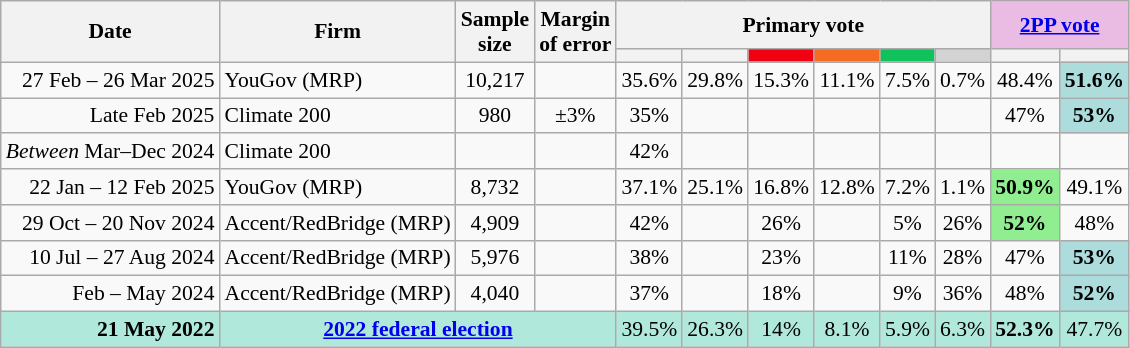<table class="nowrap wikitable tpl-blanktable" style=text-align:center;font-size:90%>
<tr>
<th rowspan=2>Date</th>
<th rowspan=2>Firm</th>
<th rowspan=2>Sample<br>size</th>
<th rowspan=2>Margin<br>of error</th>
<th colspan=6>Primary vote</th>
<th colspan=2 class=unsortable style=background:#ebbce3><a href='#'>2PP vote</a></th>
</tr>
<tr>
<th style=background:></th>
<th style=background:></th>
<th style="background:#F00011"></th>
<th style=background:#f36c21></th>
<th style=background:#10C25B></th>
<th style=background:lightgray></th>
<th style=background:></th>
<th style=background:></th>
</tr>
<tr>
<td align=right>27 Feb – 26 Mar 2025</td>
<td align=left>YouGov (MRP)</td>
<td>10,217</td>
<td></td>
<td>35.6%</td>
<td>29.8%</td>
<td>15.3%</td>
<td>11.1%</td>
<td>7.5%</td>
<td>0.7%</td>
<td>48.4%</td>
<th style=background:#ACDCDC>51.6%</th>
</tr>
<tr>
<td align=right>Late Feb 2025</td>
<td align=left>Climate 200</td>
<td>980</td>
<td>±3%</td>
<td>35%</td>
<td></td>
<td></td>
<td></td>
<td></td>
<td></td>
<td>47%</td>
<th style=background:#ACDCDC>53%</th>
</tr>
<tr>
<td align=right><em>Between</em> Mar–Dec 2024</td>
<td align=left>Climate 200</td>
<td></td>
<td></td>
<td>42%</td>
<td></td>
<td></td>
<td></td>
<td></td>
<td></td>
<td></td>
<td></td>
</tr>
<tr>
<td align=right>22 Jan – 12 Feb 2025</td>
<td align=left>YouGov (MRP)</td>
<td>8,732</td>
<td></td>
<td>37.1%</td>
<td>25.1%</td>
<td>16.8%</td>
<td>12.8%</td>
<td>7.2%</td>
<td>1.1%</td>
<th style=background:#90EE90>50.9%</th>
<td>49.1%</td>
</tr>
<tr>
<td align=right>29 Oct – 20 Nov 2024</td>
<td align=left>Accent/RedBridge (MRP)</td>
<td>4,909</td>
<td></td>
<td>42%</td>
<td></td>
<td>26%</td>
<td></td>
<td>5%</td>
<td>26%</td>
<th style=background:#90EE90><strong>52%</strong></th>
<td>48%</td>
</tr>
<tr>
<td align=right>10 Jul – 27 Aug 2024</td>
<td align=left>Accent/RedBridge (MRP)</td>
<td>5,976</td>
<td></td>
<td>38%</td>
<td></td>
<td>23%</td>
<td></td>
<td>11%</td>
<td>28%</td>
<td>47%</td>
<th style=background:#ACDCDC>53%</th>
</tr>
<tr>
<td align=right>Feb – May 2024</td>
<td align=left>Accent/RedBridge (MRP)</td>
<td>4,040</td>
<td></td>
<td>37%</td>
<td></td>
<td>18%</td>
<td></td>
<td>9%</td>
<td>36%</td>
<td>48%</td>
<th style=background:#ACDCDC>52%</th>
</tr>
<tr style="background:#b0e9db">
<td style="text-align:right" data-sort-value="21-May-2022"><strong>21 May 2022</strong></td>
<td colspan="3" style="text-align:center"><strong><a href='#'>2022 federal election</a></strong></td>
<td>39.5%</td>
<td>26.3%</td>
<td>14%</td>
<td>8.1%</td>
<td>5.9%</td>
<td>6.3%</td>
<td><strong>52.3%</strong></td>
<td>47.7%</td>
</tr>
</table>
